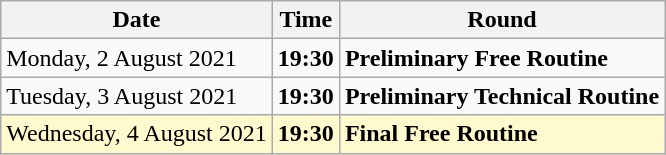<table class="wikitable">
<tr>
<th>Date</th>
<th>Time</th>
<th>Round</th>
</tr>
<tr>
<td>Monday, 2 August 2021</td>
<td><strong>19:30</strong></td>
<td><strong>Preliminary Free Routine</strong></td>
</tr>
<tr>
<td>Tuesday, 3 August 2021</td>
<td><strong>19:30</strong></td>
<td><strong>Preliminary Technical Routine</strong></td>
</tr>
<tr style=background:lemonchiffon>
<td>Wednesday, 4 August 2021</td>
<td><strong>19:30</strong></td>
<td><strong>Final Free Routine</strong></td>
</tr>
</table>
